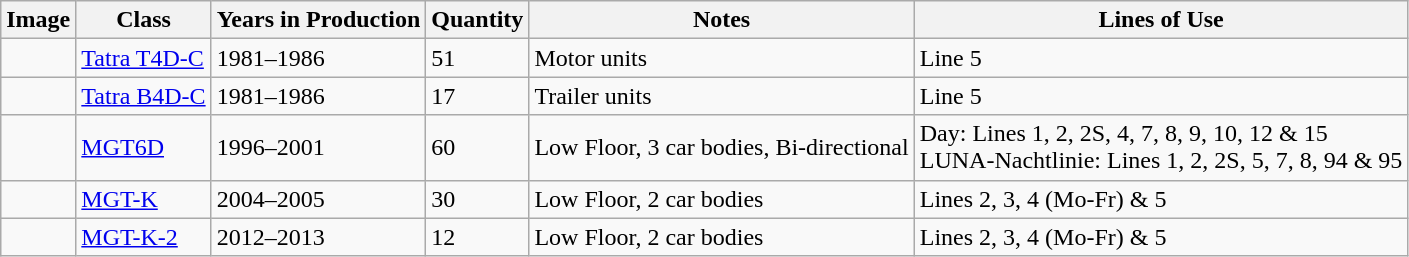<table class="wikitable">
<tr>
<th>Image</th>
<th>Class</th>
<th>Years in Production</th>
<th>Quantity</th>
<th>Notes</th>
<th>Lines of Use</th>
</tr>
<tr>
<td></td>
<td><a href='#'>Tatra T4D-C</a></td>
<td>1981–1986</td>
<td>51</td>
<td>Motor units</td>
<td>Line 5</td>
</tr>
<tr>
<td></td>
<td><a href='#'>Tatra B4D-C</a></td>
<td>1981–1986</td>
<td>17</td>
<td>Trailer units</td>
<td>Line 5</td>
</tr>
<tr>
<td></td>
<td><a href='#'>MGT6D</a></td>
<td>1996–2001</td>
<td>60</td>
<td>Low Floor, 3 car bodies, Bi-directional</td>
<td>Day: Lines 1, 2, 2S, 4, 7, 8, 9, 10, 12 & 15<br>LUNA-Nachtlinie: Lines 1, 2, 2S, 5, 7, 8, 94 & 95</td>
</tr>
<tr>
<td></td>
<td><a href='#'>MGT-K</a></td>
<td>2004–2005</td>
<td>30</td>
<td>Low Floor, 2 car bodies</td>
<td>Lines 2, 3, 4 (Mo-Fr) & 5</td>
</tr>
<tr>
<td></td>
<td><a href='#'>MGT-K-2</a></td>
<td>2012–2013</td>
<td>12</td>
<td>Low Floor, 2 car bodies</td>
<td>Lines 2, 3, 4 (Mo-Fr) & 5</td>
</tr>
</table>
